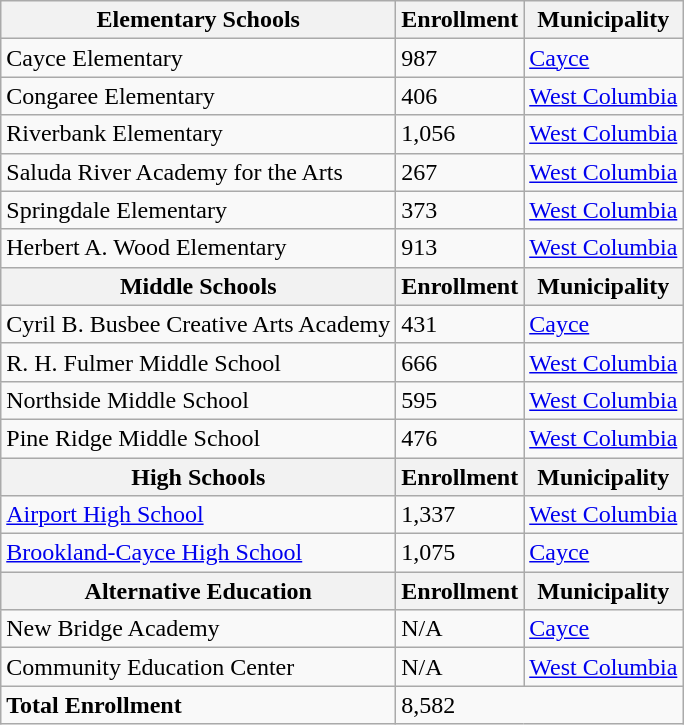<table class="wikitable">
<tr>
<th>Elementary Schools</th>
<th>Enrollment</th>
<th>Municipality</th>
</tr>
<tr>
<td>Cayce Elementary</td>
<td>987</td>
<td><a href='#'>Cayce</a></td>
</tr>
<tr>
<td>Congaree Elementary</td>
<td>406</td>
<td><a href='#'>West Columbia</a></td>
</tr>
<tr>
<td>Riverbank Elementary</td>
<td>1,056</td>
<td><a href='#'>West Columbia</a></td>
</tr>
<tr>
<td>Saluda River Academy for the Arts</td>
<td>267</td>
<td><a href='#'>West Columbia</a></td>
</tr>
<tr>
<td>Springdale Elementary</td>
<td>373</td>
<td><a href='#'>West Columbia</a></td>
</tr>
<tr>
<td>Herbert A. Wood Elementary</td>
<td>913</td>
<td><a href='#'>West Columbia</a></td>
</tr>
<tr>
<th>Middle Schools</th>
<th>Enrollment</th>
<th>Municipality</th>
</tr>
<tr>
<td>Cyril B. Busbee Creative Arts Academy</td>
<td>431</td>
<td><a href='#'>Cayce</a></td>
</tr>
<tr>
<td>R. H. Fulmer Middle School</td>
<td>666</td>
<td><a href='#'>West Columbia</a></td>
</tr>
<tr>
<td>Northside Middle School</td>
<td>595</td>
<td><a href='#'>West Columbia</a></td>
</tr>
<tr>
<td>Pine Ridge Middle School</td>
<td>476</td>
<td><a href='#'>West Columbia</a></td>
</tr>
<tr>
<th>High Schools</th>
<th>Enrollment</th>
<th>Municipality</th>
</tr>
<tr>
<td><a href='#'>Airport High School</a></td>
<td>1,337</td>
<td><a href='#'>West Columbia</a></td>
</tr>
<tr>
<td><a href='#'>Brookland-Cayce High School</a></td>
<td>1,075</td>
<td><a href='#'>Cayce</a></td>
</tr>
<tr>
<th>Alternative Education</th>
<th>Enrollment</th>
<th>Municipality</th>
</tr>
<tr>
<td>New Bridge Academy</td>
<td>N/A</td>
<td><a href='#'>Cayce</a></td>
</tr>
<tr>
<td>Community Education Center</td>
<td>N/A</td>
<td><a href='#'>West Columbia</a></td>
</tr>
<tr>
<td><strong>Total Enrollment</strong></td>
<td colspan=2>8,582</td>
</tr>
</table>
